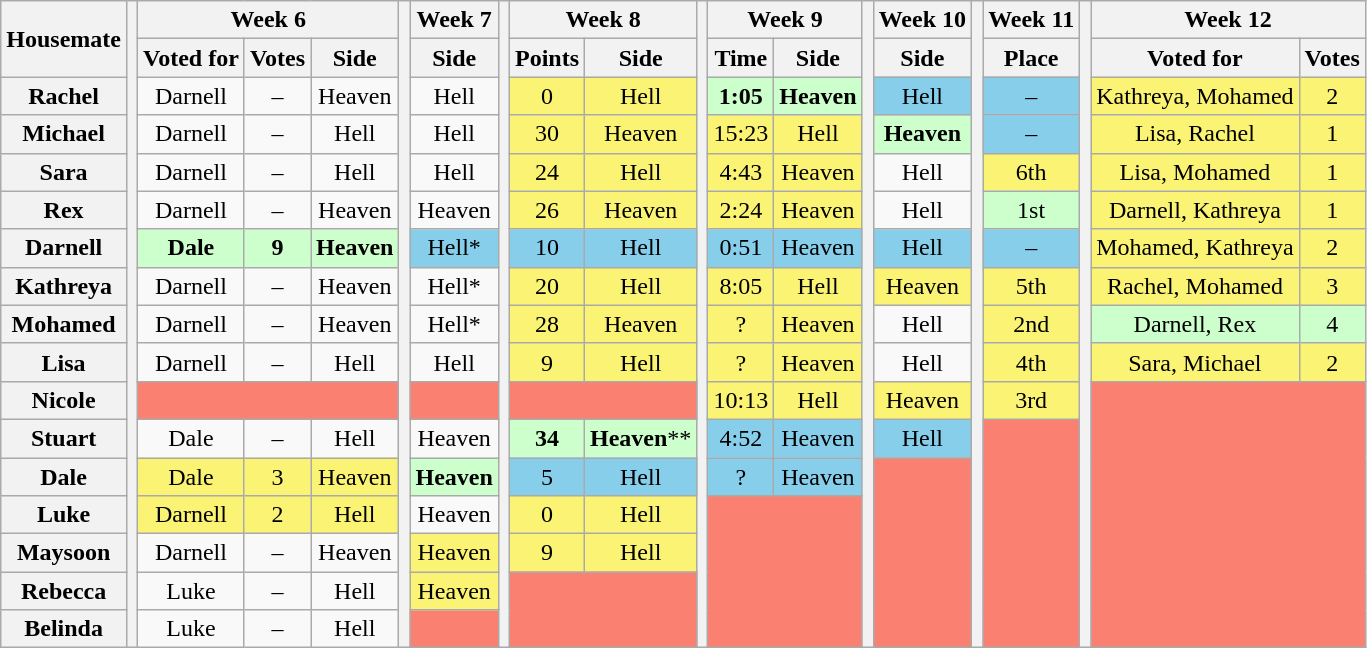<table class="wikitable" style="text-align:center">
<tr>
<th rowspan="2">Housemate</th>
<th rowspan="17"></th>
<th colspan="3">Week 6</th>
<th rowspan="17"></th>
<th>Week 7</th>
<th rowspan="17"></th>
<th colspan="2">Week 8</th>
<th rowspan="17"></th>
<th colspan="2">Week 9</th>
<th rowspan="17"></th>
<th>Week 10</th>
<th rowspan="17"></th>
<th>Week 11</th>
<th rowspan="17"></th>
<th colspan="2">Week 12</th>
</tr>
<tr>
<th>Voted for</th>
<th>Votes</th>
<th>Side</th>
<th>Side</th>
<th>Points</th>
<th>Side</th>
<th>Time</th>
<th>Side</th>
<th>Side</th>
<th>Place</th>
<th>Voted for</th>
<th>Votes</th>
</tr>
<tr>
<th>Rachel</th>
<td>Darnell</td>
<td>–</td>
<td>Heaven</td>
<td>Hell</td>
<td style="background:#FBF373">0</td>
<td style="background:#FBF373">Hell</td>
<td style="background:#cfc;"><strong>1:05</strong></td>
<td style="background:#cfc;"><strong>Heaven</strong></td>
<td style="background:skyBlue;">Hell</td>
<td style="background:skyBlue;">–</td>
<td style="background:#FBF373">Kathreya, Mohamed</td>
<td style="background:#FBF373">2</td>
</tr>
<tr>
<th>Michael</th>
<td>Darnell</td>
<td>–</td>
<td>Hell</td>
<td>Hell</td>
<td style="background:#FBF373">30</td>
<td style="background:#FBF373">Heaven</td>
<td style="background:#FBF373">15:23</td>
<td style="background:#FBF373">Hell</td>
<td style="background:#cfc;"><strong>Heaven</strong></td>
<td style="background:skyBlue;">–</td>
<td style="background:#FBF373">Lisa, Rachel</td>
<td style="background:#FBF373">1</td>
</tr>
<tr>
<th>Sara</th>
<td>Darnell</td>
<td>–</td>
<td>Hell</td>
<td>Hell</td>
<td style="background:#FBF373">24</td>
<td style="background:#FBF373">Hell</td>
<td style="background:#FBF373">4:43</td>
<td style="background:#FBF373">Heaven</td>
<td>Hell</td>
<td style="background:#FBF373">6th</td>
<td style="background:#FBF373">Lisa, Mohamed</td>
<td style="background:#FBF373">1</td>
</tr>
<tr>
<th>Rex</th>
<td>Darnell</td>
<td>–</td>
<td>Heaven</td>
<td>Heaven</td>
<td style="background:#FBF373">26</td>
<td style="background:#FBF373">Heaven</td>
<td style="background:#FBF373">2:24</td>
<td style="background:#FBF373">Heaven</td>
<td>Hell</td>
<td style="background:#cfc;">1st</td>
<td style="background:#FBF373">Darnell, Kathreya</td>
<td style="background:#FBF373">1</td>
</tr>
<tr>
<th>Darnell</th>
<td style="background:#cfc;"><strong>Dale</strong></td>
<td style="background:#cfc;"><strong>9</strong></td>
<td style="background:#cfc;"><strong>Heaven</strong></td>
<td style="background:skyBlue;">Hell*</td>
<td style="background:skyBlue;">10</td>
<td style="background:skyBlue;">Hell</td>
<td style="background:skyBlue;">0:51</td>
<td style="background:skyBlue;">Heaven</td>
<td style="background:skyBlue;">Hell</td>
<td style="background:skyBlue;">–</td>
<td style="background:#FBF373">Mohamed, Kathreya</td>
<td style="background:#FBF373">2</td>
</tr>
<tr>
<th>Kathreya</th>
<td>Darnell</td>
<td>–</td>
<td>Heaven</td>
<td>Hell*</td>
<td style="background:#FBF373">20</td>
<td style="background:#FBF373">Hell</td>
<td style="background:#FBF373">8:05</td>
<td style="background:#FBF373">Hell</td>
<td style="background:#FBF373">Heaven</td>
<td style="background:#FBF373">5th</td>
<td style="background:#FBF373">Rachel, Mohamed</td>
<td style="background:#FBF373">3</td>
</tr>
<tr>
<th>Mohamed</th>
<td>Darnell</td>
<td>–</td>
<td>Heaven</td>
<td>Hell*</td>
<td style="background:#FBF373">28</td>
<td style="background:#FBF373">Heaven</td>
<td style="background:#FBF373">?</td>
<td style="background:#FBF373">Heaven</td>
<td>Hell</td>
<td style="background:#FBF373">2nd</td>
<td style="background:#cfc;">Darnell, Rex</td>
<td style="background:#cfc;">4</td>
</tr>
<tr>
<th>Lisa</th>
<td>Darnell</td>
<td>–</td>
<td>Hell</td>
<td>Hell</td>
<td style="background:#FBF373">9</td>
<td style="background:#FBF373">Hell</td>
<td style="background:#FBF373">?</td>
<td style="background:#FBF373">Heaven</td>
<td>Hell</td>
<td style="background:#FBF373">4th</td>
<td style="background:#FBF373">Sara, Michael</td>
<td style="background:#FBF373">2</td>
</tr>
<tr>
<th>Nicole</th>
<td style="background:salmon;" colspan="3"></td>
<td style="background:salmon;"></td>
<td style="background:salmon;" colspan="2"></td>
<td style="background:#FBF373">10:13</td>
<td style="background:#FBF373">Hell</td>
<td style="background:#FBF373">Heaven</td>
<td style="background:#FBF373">3rd</td>
<td style="background:salmon;" rowspan="7" colspan="2"></td>
</tr>
<tr>
<th>Stuart</th>
<td>Dale</td>
<td>–</td>
<td>Hell</td>
<td>Heaven</td>
<td style="background:#cfc;"><strong>34</strong></td>
<td style="background:#cfc;"><strong>Heaven</strong>**</td>
<td style="background:skyBlue;">4:52</td>
<td style="background:skyBlue;">Heaven</td>
<td style="background:skyBlue;">Hell</td>
<td style="background:salmon;" rowspan="6"></td>
</tr>
<tr>
<th>Dale</th>
<td style="background:#FBF373">Dale</td>
<td style="background:#FBF373">3</td>
<td style="background:#FBF373">Heaven</td>
<td style="background:#cfc;"><strong>Heaven</strong></td>
<td style="background:skyBlue;">5</td>
<td style="background:skyBlue;">Hell</td>
<td style="background:skyBlue;">?</td>
<td style="background:skyBlue;">Heaven</td>
<td style="background:salmon;" rowspan="5"></td>
</tr>
<tr>
<th>Luke</th>
<td style="background:#FBF373">Darnell</td>
<td style="background:#FBF373">2</td>
<td style="background:#FBF373">Hell</td>
<td>Heaven</td>
<td style="background:#FBF373">0</td>
<td style="background:#FBF373">Hell</td>
<td style="background:salmon;" colspan="2" rowspan="4"></td>
</tr>
<tr>
<th>Maysoon</th>
<td>Darnell</td>
<td>–</td>
<td>Heaven</td>
<td style="background:#FBF373">Heaven</td>
<td style="background:#FBF373">9</td>
<td style="background:#FBF373">Hell</td>
</tr>
<tr>
<th>Rebecca</th>
<td>Luke</td>
<td>–</td>
<td>Hell</td>
<td style="background:#FBF373;">Heaven</td>
<td style="background:salmon;" colspan="2" rowspan="2"></td>
</tr>
<tr>
<th>Belinda</th>
<td>Luke</td>
<td>–</td>
<td>Hell</td>
<td style="background:salmon;"></td>
</tr>
</table>
